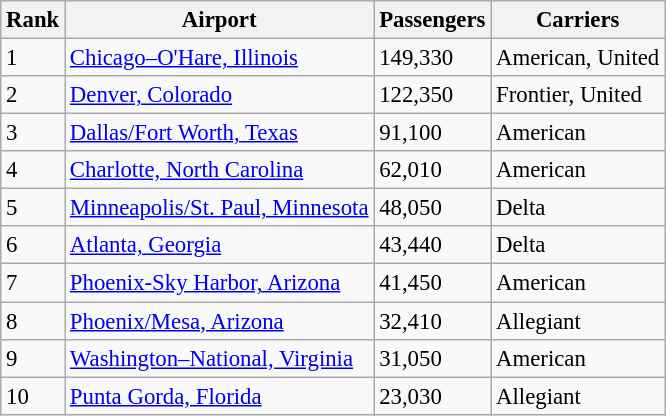<table class="wikitable sortable" style="font-size: 95%" width= align=>
<tr>
<th>Rank</th>
<th>Airport</th>
<th>Passengers</th>
<th>Carriers</th>
</tr>
<tr>
<td>1</td>
<td> <a href='#'>Chicago–O'Hare, Illinois</a></td>
<td>149,330</td>
<td>American, United</td>
</tr>
<tr>
<td>2</td>
<td> <a href='#'>Denver, Colorado</a></td>
<td>122,350</td>
<td>Frontier, United</td>
</tr>
<tr>
<td>3</td>
<td> <a href='#'>Dallas/Fort Worth, Texas</a></td>
<td>91,100</td>
<td>American</td>
</tr>
<tr>
<td>4</td>
<td> <a href='#'>Charlotte, North Carolina</a></td>
<td>62,010</td>
<td>American</td>
</tr>
<tr>
<td>5</td>
<td> <a href='#'>Minneapolis/St. Paul, Minnesota</a></td>
<td>48,050</td>
<td>Delta</td>
</tr>
<tr>
<td>6</td>
<td> <a href='#'>Atlanta, Georgia</a></td>
<td>43,440</td>
<td>Delta</td>
</tr>
<tr>
<td>7</td>
<td> <a href='#'>Phoenix-Sky Harbor, Arizona</a></td>
<td>41,450</td>
<td>American</td>
</tr>
<tr>
<td>8</td>
<td> <a href='#'>Phoenix/Mesa, Arizona</a></td>
<td>32,410</td>
<td>Allegiant</td>
</tr>
<tr>
<td>9</td>
<td> <a href='#'>Washington–National, Virginia</a></td>
<td>31,050</td>
<td>American</td>
</tr>
<tr>
<td>10</td>
<td> <a href='#'>Punta Gorda, Florida</a></td>
<td>23,030</td>
<td>Allegiant</td>
</tr>
</table>
